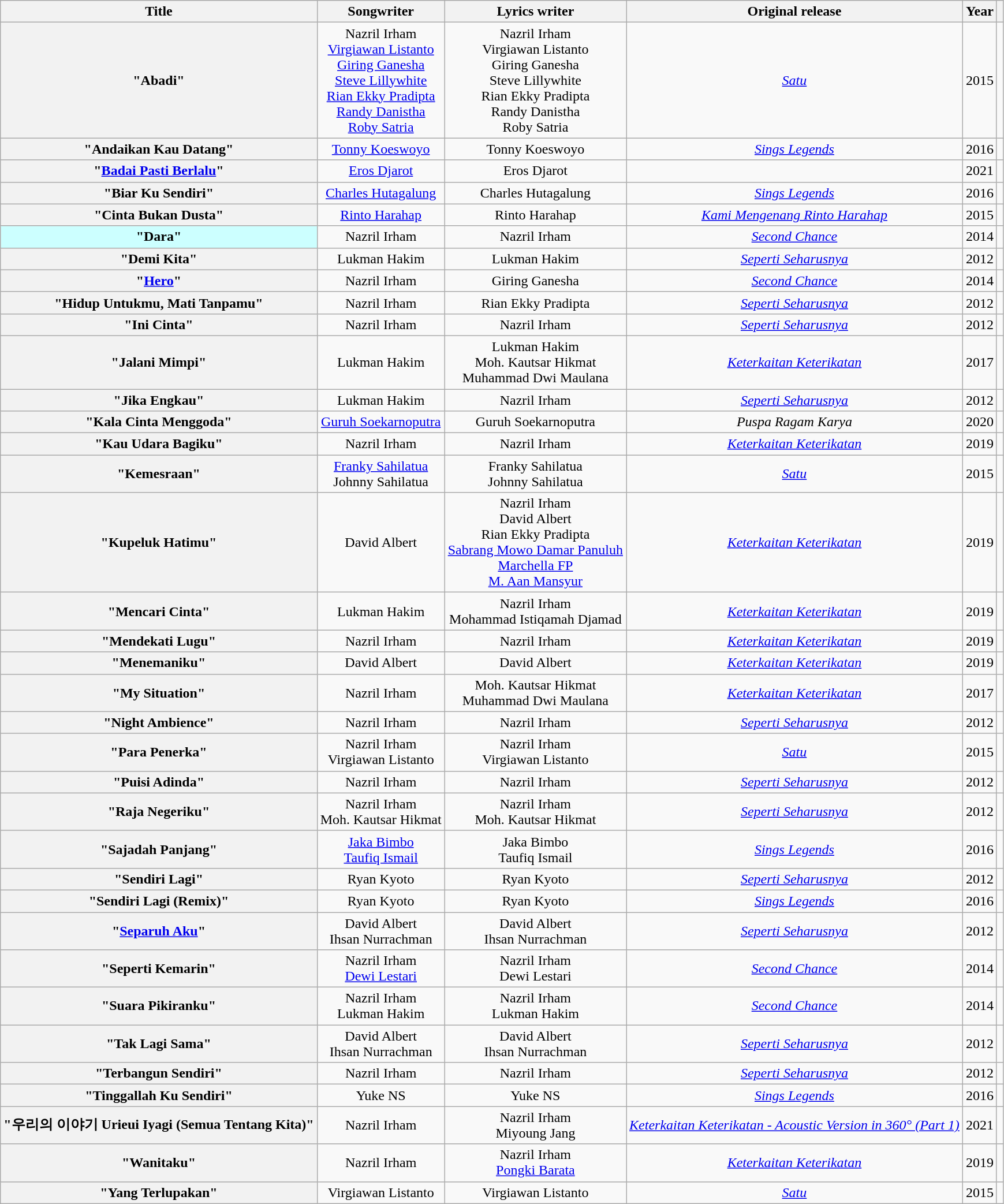<table class="wikitable sortable plainrowheaders" style="text-align:center;">
<tr>
<th scope="col">Title</th>
<th scope="col" class="unsortable">Songwriter</th>
<th scope="col" class="unsortable">Lyrics writer</th>
<th scope="col">Original release</th>
<th scope="col">Year</th>
<th scope="col" class="unsortable"></th>
</tr>
<tr>
<th scope="row"> "Abadi" </th>
<td>Nazril Irham<br><a href='#'>Virgiawan Listanto</a><br><a href='#'>Giring Ganesha</a><br><a href='#'>Steve Lillywhite</a><br><a href='#'>Rian Ekky Pradipta</a><br><a href='#'>Randy Danistha</a><br><a href='#'>Roby Satria</a></td>
<td>Nazril Irham<br>Virgiawan Listanto<br>Giring Ganesha<br>Steve Lillywhite<br>Rian Ekky Pradipta<br>Randy Danistha<br>Roby Satria</td>
<td><em><a href='#'>Satu</a></em></td>
<td>2015</td>
<td></td>
</tr>
<tr>
<th scope="row">"Andaikan Kau Datang" </th>
<td><a href='#'>Tonny Koeswoyo</a></td>
<td>Tonny Koeswoyo</td>
<td><em><a href='#'>Sings Legends</a></em></td>
<td>2016</td>
<td></td>
</tr>
<tr>
<th scope="row"> "<a href='#'>Badai Pasti Berlalu</a>" </th>
<td><a href='#'>Eros Djarot</a></td>
<td>Eros Djarot</td>
<td></td>
<td>2021</td>
<td></td>
</tr>
<tr>
<th scope="row">"Biar Ku Sendiri" </th>
<td><a href='#'>Charles Hutagalung</a></td>
<td>Charles Hutagalung</td>
<td><em><a href='#'>Sings Legends</a></em></td>
<td>2016</td>
<td></td>
</tr>
<tr>
<th scope="row"> "Cinta Bukan Dusta" </th>
<td><a href='#'>Rinto Harahap</a></td>
<td>Rinto Harahap</td>
<td><em><a href='#'>Kami Mengenang Rinto Harahap</a></em></td>
<td>2015</td>
<td></td>
</tr>
<tr>
<th scope="row" style="background-color:#CCFFFF"> "Dara" </th>
<td>Nazril Irham</td>
<td>Nazril Irham</td>
<td><em><a href='#'>Second Chance</a></em></td>
<td>2014</td>
<td></td>
</tr>
<tr>
<th scope="row">"Demi Kita"</th>
<td>Lukman Hakim</td>
<td>Lukman Hakim</td>
<td><em><a href='#'>Seperti Seharusnya</a></em></td>
<td>2012</td>
<td></td>
</tr>
<tr>
<th scope="row"> "<a href='#'>Hero</a>"</th>
<td>Nazril Irham</td>
<td>Giring Ganesha</td>
<td><em><a href='#'>Second Chance</a></em></td>
<td>2014</td>
<td></td>
</tr>
<tr>
<th scope="row">"Hidup Untukmu, Mati Tanpamu"</th>
<td>Nazril Irham</td>
<td>Rian Ekky Pradipta</td>
<td><em><a href='#'>Seperti Seharusnya</a></em></td>
<td>2012</td>
<td></td>
</tr>
<tr>
<th scope="row"> "Ini Cinta"</th>
<td>Nazril Irham</td>
<td>Nazril Irham</td>
<td><em><a href='#'>Seperti Seharusnya</a></em></td>
<td>2012</td>
<td></td>
</tr>
<tr>
<th scope="row"> "Jalani Mimpi"</th>
<td>Lukman Hakim</td>
<td>Lukman Hakim<br>Moh. Kautsar Hikmat<br>Muhammad Dwi Maulana</td>
<td><em><a href='#'>Keterkaitan Keterikatan</a></em></td>
<td>2017</td>
<td></td>
</tr>
<tr>
<th scope="row">"Jika Engkau"</th>
<td>Lukman Hakim</td>
<td>Nazril Irham</td>
<td><em><a href='#'>Seperti Seharusnya</a></em></td>
<td>2012</td>
<td></td>
</tr>
<tr>
<th scope="row"> "Kala Cinta Menggoda" </th>
<td><a href='#'>Guruh Soekarnoputra</a></td>
<td>Guruh Soekarnoputra</td>
<td><em>Puspa Ragam Karya</em></td>
<td>2020</td>
<td></td>
</tr>
<tr>
<th scope="row">"Kau Udara Bagiku"</th>
<td>Nazril Irham</td>
<td>Nazril Irham</td>
<td><em><a href='#'>Keterkaitan Keterikatan</a></em></td>
<td>2019</td>
<td></td>
</tr>
<tr>
<th scope="row">"Kemesraan"  </th>
<td><a href='#'>Franky Sahilatua</a><br>Johnny Sahilatua</td>
<td>Franky Sahilatua<br>Johnny Sahilatua</td>
<td><em><a href='#'>Satu</a></em></td>
<td>2015</td>
<td></td>
</tr>
<tr>
<th scope="row">"Kupeluk Hatimu"</th>
<td>David Albert</td>
<td>Nazril Irham<br>David Albert<br>Rian Ekky Pradipta<br><a href='#'>Sabrang Mowo Damar Panuluh</a><br><a href='#'>Marchella FP</a><br><a href='#'>M. Aan Mansyur</a></td>
<td><em><a href='#'>Keterkaitan Keterikatan</a></em></td>
<td>2019</td>
<td></td>
</tr>
<tr>
<th scope="row">"Mencari Cinta" </th>
<td>Lukman Hakim</td>
<td>Nazril Irham<br>Mohammad Istiqamah Djamad</td>
<td><em><a href='#'>Keterkaitan Keterikatan</a></em></td>
<td>2019</td>
<td></td>
</tr>
<tr>
<th scope="row">"Mendekati Lugu"</th>
<td>Nazril Irham</td>
<td>Nazril Irham</td>
<td><em><a href='#'>Keterkaitan Keterikatan</a></em></td>
<td>2019</td>
<td></td>
</tr>
<tr>
<th scope="row">"Menemaniku"</th>
<td>David Albert</td>
<td>David Albert</td>
<td><em><a href='#'>Keterkaitan Keterikatan</a></em></td>
<td>2019</td>
<td></td>
</tr>
<tr>
<th scope="row">"My Situation"</th>
<td>Nazril Irham</td>
<td>Moh. Kautsar Hikmat<br>Muhammad Dwi Maulana</td>
<td><em><a href='#'>Keterkaitan Keterikatan</a></em></td>
<td>2017</td>
<td></td>
</tr>
<tr>
<th scope="row"> "Night Ambience"</th>
<td>Nazril Irham</td>
<td>Nazril Irham</td>
<td><em><a href='#'>Seperti Seharusnya</a></em></td>
<td>2012</td>
<td></td>
</tr>
<tr>
<th scope="row"> "Para Penerka" </th>
<td>Nazril Irham<br>Virgiawan Listanto</td>
<td>Nazril Irham<br>Virgiawan Listanto</td>
<td><em><a href='#'>Satu</a></em></td>
<td>2015</td>
<td></td>
</tr>
<tr>
<th scope="row">"Puisi Adinda"</th>
<td>Nazril Irham</td>
<td>Nazril Irham</td>
<td><em><a href='#'>Seperti Seharusnya</a></em></td>
<td>2012</td>
<td></td>
</tr>
<tr>
<th scope="row"> "Raja Negeriku"</th>
<td>Nazril Irham<br>Moh. Kautsar Hikmat</td>
<td>Nazril Irham<br>Moh. Kautsar Hikmat</td>
<td><em><a href='#'>Seperti Seharusnya</a></em></td>
<td>2012</td>
<td></td>
</tr>
<tr>
<th scope="row"> "Sajadah Panjang" </th>
<td><a href='#'>Jaka Bimbo</a><br><a href='#'>Taufiq Ismail</a></td>
<td>Jaka Bimbo<br>Taufiq Ismail</td>
<td><em><a href='#'>Sings Legends</a></em></td>
<td>2016</td>
<td></td>
</tr>
<tr>
<th scope="row">"Sendiri Lagi" </th>
<td>Ryan Kyoto</td>
<td>Ryan Kyoto</td>
<td><em><a href='#'>Seperti Seharusnya</a></em></td>
<td>2012</td>
<td></td>
</tr>
<tr>
<th scope="row">"Sendiri Lagi (Remix)"  </th>
<td>Ryan Kyoto</td>
<td>Ryan Kyoto</td>
<td><em><a href='#'>Sings Legends</a></em></td>
<td>2016</td>
<td></td>
</tr>
<tr>
<th scope="row">"<a href='#'>Separuh Aku</a>"</th>
<td>David Albert<br>Ihsan Nurrachman</td>
<td>David Albert<br>Ihsan Nurrachman</td>
<td><em><a href='#'>Seperti Seharusnya</a></em></td>
<td>2012</td>
<td></td>
</tr>
<tr>
<th scope="row">"Seperti Kemarin"</th>
<td>Nazril Irham<br><a href='#'>Dewi Lestari</a></td>
<td>Nazril Irham<br>Dewi Lestari</td>
<td><em><a href='#'>Second Chance</a></em></td>
<td>2014</td>
<td></td>
</tr>
<tr>
<th scope="row">"Suara Pikiranku"</th>
<td>Nazril Irham<br>Lukman Hakim</td>
<td>Nazril Irham<br>Lukman Hakim</td>
<td><em><a href='#'>Second Chance</a></em></td>
<td>2014</td>
<td></td>
</tr>
<tr>
<th scope="row"> "Tak Lagi Sama"</th>
<td>David Albert<br>Ihsan Nurrachman</td>
<td>David Albert<br>Ihsan Nurrachman</td>
<td><em><a href='#'>Seperti Seharusnya</a></em></td>
<td>2012</td>
<td></td>
</tr>
<tr>
<th scope="row">"Terbangun Sendiri"</th>
<td>Nazril Irham</td>
<td>Nazril Irham</td>
<td><em><a href='#'>Seperti Seharusnya</a></em></td>
<td>2012</td>
<td></td>
</tr>
<tr>
<th scope="row">"Tinggallah Ku Sendiri" </th>
<td>Yuke NS</td>
<td>Yuke NS</td>
<td><em><a href='#'>Sings Legends</a></em></td>
<td>2016</td>
<td></td>
</tr>
<tr>
<th scope="row"> "우리의 이야기 Urieui Iyagi (Semua Tentang Kita)" </th>
<td>Nazril Irham</td>
<td>Nazril Irham<br>Miyoung Jang </td>
<td><em><a href='#'>Keterkaitan Keterikatan - Acoustic Version in 360° (Part 1)</a></em></td>
<td>2021</td>
<td></td>
</tr>
<tr>
<th scope="row"> "Wanitaku"</th>
<td>Nazril Irham</td>
<td>Nazril Irham<br><a href='#'>Pongki Barata</a></td>
<td><em><a href='#'>Keterkaitan Keterikatan</a></em></td>
<td>2019</td>
<td></td>
</tr>
<tr>
<th scope="row"> "Yang Terlupakan"  </th>
<td>Virgiawan Listanto</td>
<td>Virgiawan Listanto</td>
<td><em><a href='#'>Satu</a></em></td>
<td>2015</td>
<td></td>
</tr>
</table>
